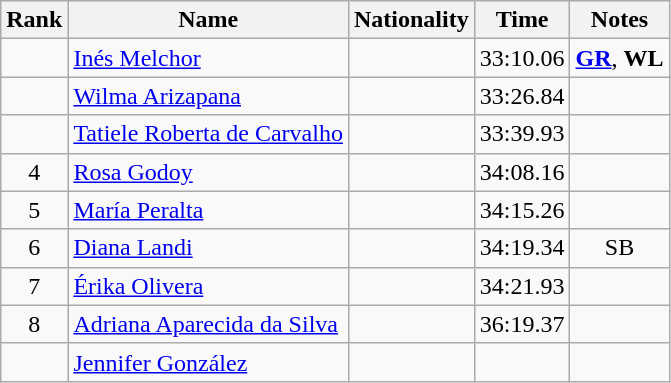<table class="wikitable sortable" style="text-align:center">
<tr>
<th>Rank</th>
<th>Name</th>
<th>Nationality</th>
<th>Time</th>
<th>Notes</th>
</tr>
<tr>
<td></td>
<td align=left><a href='#'>Inés Melchor</a></td>
<td align=left></td>
<td>33:10.06</td>
<td><strong><a href='#'>GR</a></strong>, <strong>WL</strong></td>
</tr>
<tr>
<td></td>
<td align=left><a href='#'>Wilma Arizapana</a></td>
<td align=left></td>
<td>33:26.84</td>
<td></td>
</tr>
<tr>
<td></td>
<td align=left><a href='#'>Tatiele Roberta de Carvalho</a></td>
<td align=left></td>
<td>33:39.93</td>
<td></td>
</tr>
<tr>
<td>4</td>
<td align=left><a href='#'>Rosa Godoy</a></td>
<td align=left></td>
<td>34:08.16</td>
<td></td>
</tr>
<tr>
<td>5</td>
<td align=left><a href='#'>María Peralta</a></td>
<td align=left></td>
<td>34:15.26</td>
<td></td>
</tr>
<tr>
<td>6</td>
<td align=left><a href='#'>Diana Landi</a></td>
<td align=left></td>
<td>34:19.34</td>
<td>SB</td>
</tr>
<tr>
<td>7</td>
<td align=left><a href='#'>Érika Olivera</a></td>
<td align=left></td>
<td>34:21.93</td>
<td></td>
</tr>
<tr>
<td>8</td>
<td align=left><a href='#'>Adriana Aparecida da Silva</a></td>
<td align=left></td>
<td>36:19.37</td>
<td></td>
</tr>
<tr>
<td></td>
<td align=left><a href='#'>Jennifer González</a></td>
<td align=left></td>
<td></td>
<td></td>
</tr>
</table>
